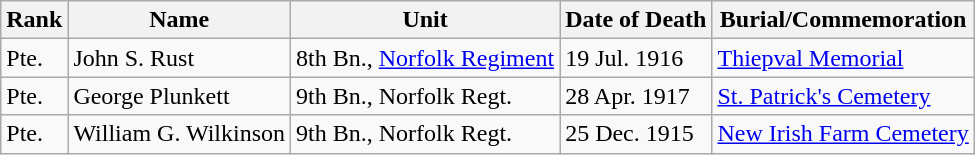<table class="wikitable">
<tr>
<th>Rank</th>
<th>Name</th>
<th>Unit</th>
<th>Date of Death</th>
<th>Burial/Commemoration</th>
</tr>
<tr>
<td>Pte.</td>
<td>John S. Rust</td>
<td>8th Bn., <a href='#'>Norfolk Regiment</a></td>
<td>19 Jul. 1916</td>
<td><a href='#'>Thiepval Memorial</a></td>
</tr>
<tr>
<td>Pte.</td>
<td>George Plunkett</td>
<td>9th Bn., Norfolk Regt.</td>
<td>28 Apr. 1917</td>
<td><a href='#'>St. Patrick's Cemetery</a></td>
</tr>
<tr>
<td>Pte.</td>
<td>William G. Wilkinson</td>
<td>9th Bn., Norfolk Regt.</td>
<td>25 Dec. 1915</td>
<td><a href='#'>New Irish Farm Cemetery</a></td>
</tr>
</table>
